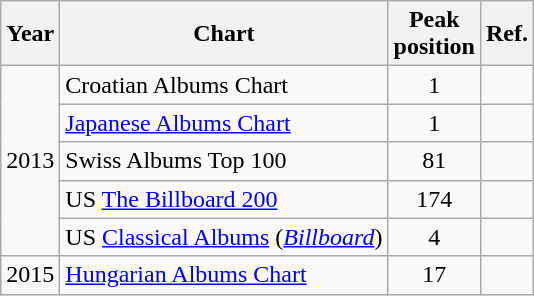<table class="wikitable">
<tr>
<th>Year</th>
<th>Chart</th>
<th>Peak<br>position</th>
<th>Ref.</th>
</tr>
<tr>
<td rowspan=5>2013</td>
<td>Croatian Albums Chart</td>
<td style="text-align:center;">1</td>
<td></td>
</tr>
<tr>
<td><a href='#'>Japanese Albums Chart</a></td>
<td style="text-align:center;">1</td>
<td></td>
</tr>
<tr>
<td>Swiss Albums Top 100</td>
<td style="text-align:center;">81</td>
<td></td>
</tr>
<tr>
<td>US <a href='#'>The Billboard 200</a></td>
<td style="text-align:center;">174</td>
<td></td>
</tr>
<tr>
<td>US <a href='#'>Classical Albums</a> (<em><a href='#'>Billboard</a></em>)</td>
<td style="text-align:center;">4</td>
<td></td>
</tr>
<tr>
<td>2015</td>
<td><a href='#'>Hungarian Albums Chart</a></td>
<td align="center">17</td>
<td></td>
</tr>
</table>
